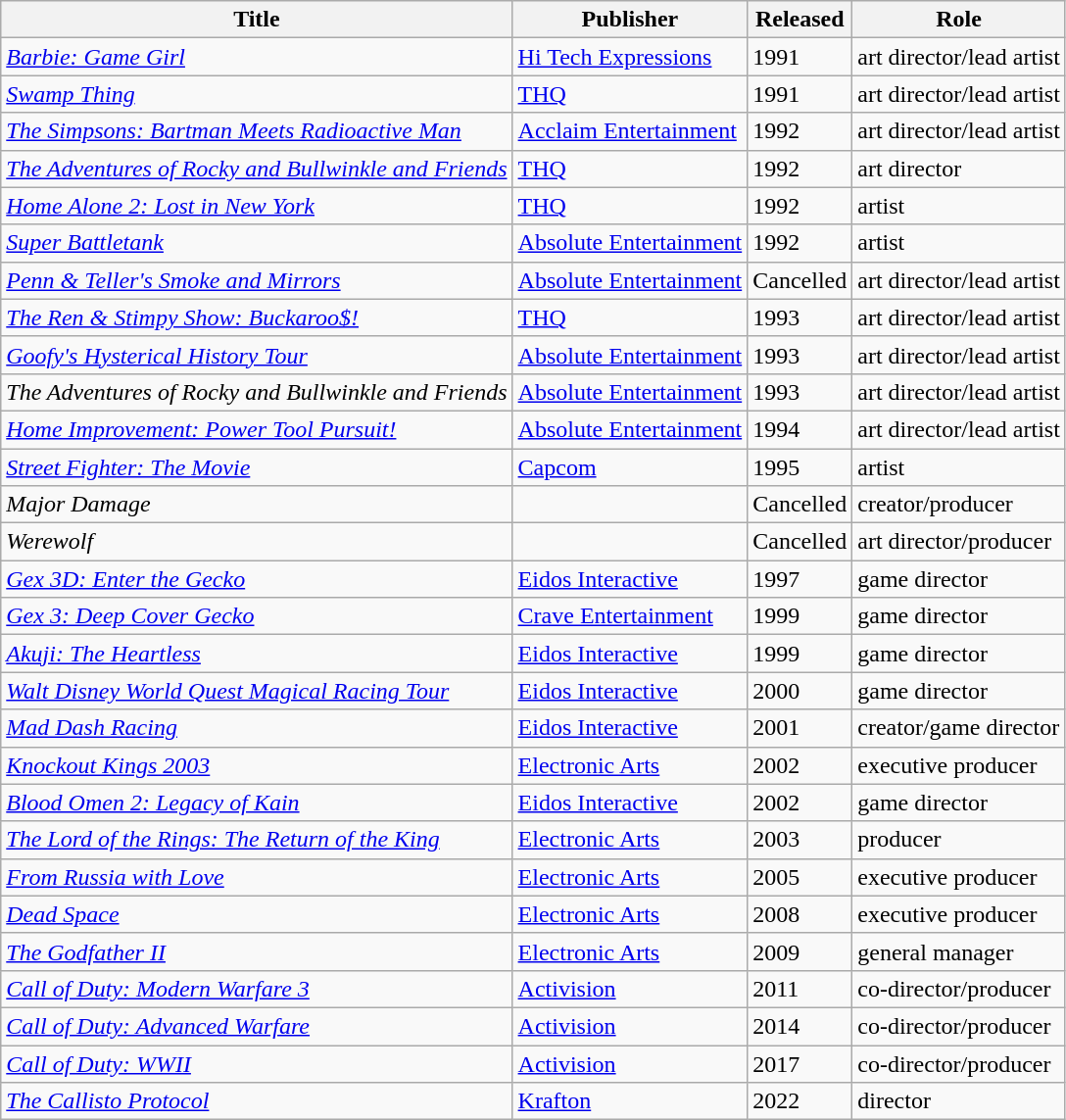<table class="wikitable sortable">
<tr>
<th>Title</th>
<th>Publisher</th>
<th>Released</th>
<th>Role</th>
</tr>
<tr>
<td><em><a href='#'>Barbie: Game Girl</a></em></td>
<td><a href='#'>Hi Tech Expressions</a></td>
<td>1991</td>
<td>art director/lead artist</td>
</tr>
<tr>
<td><em><a href='#'>Swamp Thing</a></em></td>
<td><a href='#'>THQ</a></td>
<td>1991</td>
<td>art director/lead artist</td>
</tr>
<tr>
<td><em><a href='#'>The Simpsons: Bartman Meets Radioactive Man</a></em></td>
<td><a href='#'>Acclaim Entertainment</a></td>
<td>1992</td>
<td>art director/lead artist</td>
</tr>
<tr>
<td><em><a href='#'>The Adventures of Rocky and Bullwinkle and Friends</a></em></td>
<td><a href='#'>THQ</a></td>
<td>1992</td>
<td>art director</td>
</tr>
<tr>
<td><em><a href='#'>Home Alone 2: Lost in New York</a></em></td>
<td><a href='#'>THQ</a></td>
<td>1992</td>
<td>artist</td>
</tr>
<tr>
<td><em><a href='#'>Super Battletank</a></em></td>
<td><a href='#'>Absolute Entertainment</a></td>
<td>1992</td>
<td>artist</td>
</tr>
<tr>
<td><em><a href='#'>Penn & Teller's Smoke and Mirrors</a></em></td>
<td><a href='#'>Absolute Entertainment</a></td>
<td>Cancelled</td>
<td>art director/lead artist</td>
</tr>
<tr>
<td><em><a href='#'>The Ren & Stimpy Show: Buckaroo$!</a></em></td>
<td><a href='#'>THQ</a></td>
<td>1993</td>
<td>art director/lead artist</td>
</tr>
<tr>
<td><em><a href='#'>Goofy's Hysterical History Tour</a></em></td>
<td><a href='#'>Absolute Entertainment</a></td>
<td>1993</td>
<td>art director/lead artist</td>
</tr>
<tr>
<td><em>The Adventures of Rocky and Bullwinkle and Friends</em></td>
<td><a href='#'>Absolute Entertainment</a></td>
<td>1993</td>
<td>art director/lead artist</td>
</tr>
<tr>
<td><em><a href='#'>Home Improvement: Power Tool Pursuit!</a></em></td>
<td><a href='#'>Absolute Entertainment</a></td>
<td>1994</td>
<td>art director/lead artist</td>
</tr>
<tr>
<td><em><a href='#'>Street Fighter: The Movie</a></em></td>
<td><a href='#'>Capcom</a></td>
<td>1995</td>
<td>artist</td>
</tr>
<tr>
<td><em>Major Damage</em></td>
<td></td>
<td>Cancelled</td>
<td>creator/producer</td>
</tr>
<tr>
<td><em>Werewolf</em></td>
<td></td>
<td>Cancelled</td>
<td>art director/producer</td>
</tr>
<tr>
<td><em><a href='#'>Gex 3D: Enter the Gecko</a></em></td>
<td><a href='#'>Eidos Interactive</a></td>
<td>1997</td>
<td>game director</td>
</tr>
<tr>
<td><em><a href='#'>Gex 3: Deep Cover Gecko</a></em></td>
<td><a href='#'>Crave Entertainment</a></td>
<td>1999</td>
<td>game director</td>
</tr>
<tr>
<td><em><a href='#'>Akuji: The Heartless</a></em></td>
<td><a href='#'>Eidos Interactive</a></td>
<td>1999</td>
<td>game director</td>
</tr>
<tr>
<td><em><a href='#'>Walt Disney World Quest Magical Racing Tour</a></em></td>
<td><a href='#'>Eidos Interactive</a></td>
<td>2000</td>
<td>game director</td>
</tr>
<tr>
<td><em><a href='#'>Mad Dash Racing</a></em></td>
<td><a href='#'>Eidos Interactive</a></td>
<td>2001</td>
<td>creator/game director</td>
</tr>
<tr>
<td><em><a href='#'>Knockout Kings 2003</a></em></td>
<td><a href='#'>Electronic Arts</a></td>
<td>2002</td>
<td>executive producer</td>
</tr>
<tr>
<td><em><a href='#'>Blood Omen 2: Legacy of Kain</a></em></td>
<td><a href='#'>Eidos Interactive</a></td>
<td>2002</td>
<td>game director</td>
</tr>
<tr>
<td><em><a href='#'>The Lord of the Rings: The Return of the King</a></em></td>
<td><a href='#'>Electronic Arts</a></td>
<td>2003</td>
<td>producer</td>
</tr>
<tr>
<td><em><a href='#'>From Russia with Love</a></em></td>
<td><a href='#'>Electronic Arts</a></td>
<td>2005</td>
<td>executive producer</td>
</tr>
<tr>
<td><em><a href='#'>Dead Space</a></em></td>
<td><a href='#'>Electronic Arts</a></td>
<td>2008</td>
<td>executive producer</td>
</tr>
<tr>
<td><em><a href='#'>The Godfather II</a></em></td>
<td><a href='#'>Electronic Arts</a></td>
<td>2009</td>
<td>general manager</td>
</tr>
<tr>
<td><em><a href='#'>Call of Duty: Modern Warfare 3</a></em></td>
<td><a href='#'>Activision</a></td>
<td>2011</td>
<td>co-director/producer</td>
</tr>
<tr>
<td><em><a href='#'>Call of Duty: Advanced Warfare</a></em></td>
<td><a href='#'>Activision</a></td>
<td>2014</td>
<td>co-director/producer</td>
</tr>
<tr>
<td><em><a href='#'>Call of Duty: WWII</a></em></td>
<td><a href='#'>Activision</a></td>
<td>2017</td>
<td>co-director/producer</td>
</tr>
<tr>
<td><em><a href='#'>The Callisto Protocol</a></em></td>
<td><a href='#'>Krafton</a></td>
<td>2022</td>
<td>director</td>
</tr>
</table>
